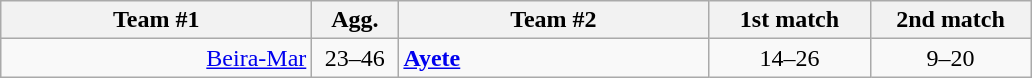<table class=wikitable style="text-align:center">
<tr>
<th width=200>Team #1</th>
<th width=50>Agg.</th>
<th width=200>Team #2</th>
<th width=100>1st match</th>
<th width=100>2nd match</th>
</tr>
<tr>
<td align=right><a href='#'>Beira-Mar</a> </td>
<td align=center>23–46</td>
<td align=left> <strong><a href='#'>Ayete</a></strong></td>
<td align=center>14–26</td>
<td align=center>9–20</td>
</tr>
</table>
